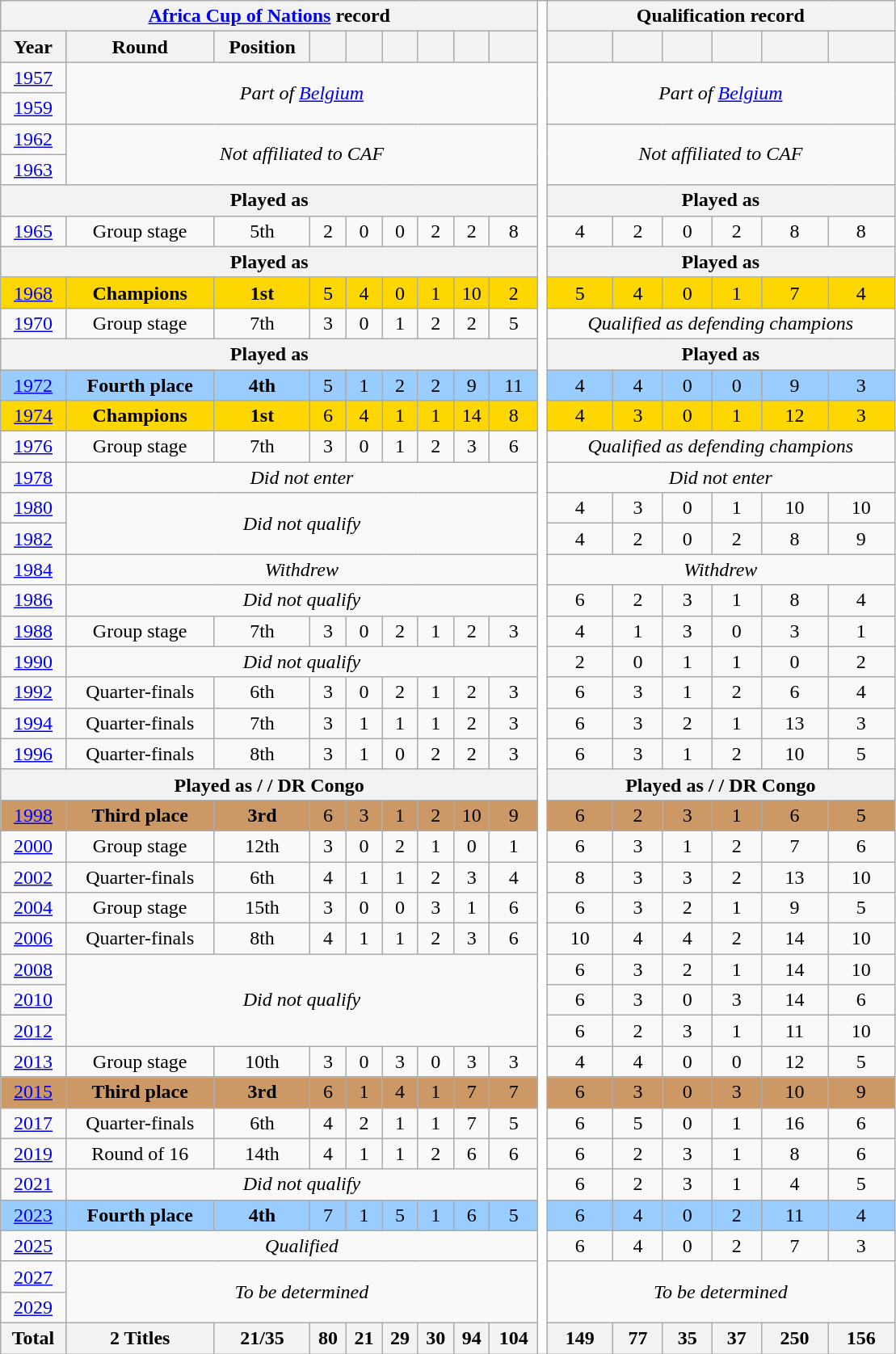<table class="wikitable" style="text-align:center;">
<tr>
<th colspan=9><a href='#'>Africa Cup of Nations</a> record</th>
<th rowspan="44" style="width:1%;background:white"></th>
<th colspan="6">Qualification record</th>
</tr>
<tr>
<th>Year</th>
<th>Round</th>
<th>Position</th>
<th></th>
<th></th>
<th></th>
<th></th>
<th></th>
<th></th>
<th></th>
<th></th>
<th></th>
<th></th>
<th></th>
<th></th>
</tr>
<tr>
<td> <a href='#'>1957</a></td>
<td colspan=8 rowspan=2><em>Part of <a href='#'>Belgium</a></em></td>
<td colspan="6" rowspan="2"><em>Part of <a href='#'>Belgium</a></em></td>
</tr>
<tr>
<td> <a href='#'>1959</a></td>
</tr>
<tr>
<td> <a href='#'>1962</a></td>
<td rowspan=2 colspan=8><em>Not affiliated to CAF</em></td>
<td colspan="6" rowspan="2"><em>Not affiliated to CAF</em></td>
</tr>
<tr>
<td> <a href='#'>1963</a></td>
</tr>
<tr>
<th colspan=9>Played as <strong></strong></th>
<th colspan="7">Played as <strong></strong></th>
</tr>
<tr>
<td> <a href='#'>1965</a></td>
<td>Group stage</td>
<td>5th</td>
<td>2</td>
<td>0</td>
<td>0</td>
<td>2</td>
<td>2</td>
<td>8</td>
<td>4</td>
<td>2</td>
<td>0</td>
<td>2</td>
<td>8</td>
<td>8</td>
</tr>
<tr>
<th colspan=9>Played as <strong></strong></th>
<th colspan="7">Played as </th>
</tr>
<tr bgcolor=gold>
<td> <a href='#'>1968</a></td>
<td bgcolor=gold><strong>Champions</strong></td>
<td><strong>1st</strong></td>
<td>5</td>
<td>4</td>
<td>0</td>
<td>1</td>
<td>10</td>
<td>2</td>
<td>5</td>
<td>4</td>
<td>0</td>
<td>1</td>
<td>7</td>
<td>4</td>
</tr>
<tr>
<td> <a href='#'>1970</a></td>
<td>Group stage</td>
<td>7th</td>
<td>3</td>
<td>0</td>
<td>1</td>
<td>2</td>
<td>2</td>
<td>5</td>
<td colspan="6"><em>Qualified as defending champions</em></td>
</tr>
<tr>
<th colspan=9>Played as <strong></strong></th>
<th colspan="7">Played as <strong></strong></th>
</tr>
<tr bgcolor="#9acdff">
<td> <a href='#'>1972</a></td>
<td bgcolor="#9acdff"><strong>Fourth place</strong></td>
<td><strong>4th</strong></td>
<td>5</td>
<td>1</td>
<td>2</td>
<td>2</td>
<td>9</td>
<td>11</td>
<td>4</td>
<td>4</td>
<td>0</td>
<td>0</td>
<td>9</td>
<td>3</td>
</tr>
<tr bgcolor=gold>
<td> <a href='#'>1974</a></td>
<td bgcolor=gold><strong>Champions</strong></td>
<td><strong>1st</strong></td>
<td>6</td>
<td>4</td>
<td>1</td>
<td>1</td>
<td>14</td>
<td>8</td>
<td>4</td>
<td>3</td>
<td>0</td>
<td>1</td>
<td>12</td>
<td>3</td>
</tr>
<tr>
<td> <a href='#'>1976</a></td>
<td>Group stage</td>
<td>7th</td>
<td>3</td>
<td>0</td>
<td>1</td>
<td>2</td>
<td>3</td>
<td>6</td>
<td colspan="6"><em>Qualified as defending champions</em></td>
</tr>
<tr>
<td> <a href='#'>1978</a></td>
<td colspan=8><em>Did not enter</em></td>
<td colspan="6"><em>Did not enter</em></td>
</tr>
<tr>
<td> <a href='#'>1980</a></td>
<td rowspan="2" colspan=8><em>Did not qualify</em></td>
<td>4</td>
<td>3</td>
<td>0</td>
<td>1</td>
<td>10</td>
<td>10</td>
</tr>
<tr>
<td> <a href='#'>1982</a></td>
<td>4</td>
<td>2</td>
<td>0</td>
<td>2</td>
<td>8</td>
<td>9</td>
</tr>
<tr>
<td> <a href='#'>1984</a></td>
<td colspan=8><em>Withdrew</em></td>
<td colspan="6"><em>Withdrew</em></td>
</tr>
<tr>
<td> <a href='#'>1986</a></td>
<td colspan=8><em>Did not qualify</em></td>
<td>6</td>
<td>2</td>
<td>3</td>
<td>1</td>
<td>8</td>
<td>4</td>
</tr>
<tr>
<td> <a href='#'>1988</a></td>
<td>Group stage</td>
<td>7th</td>
<td>3</td>
<td>0</td>
<td>2</td>
<td>1</td>
<td>2</td>
<td>3</td>
<td>4</td>
<td>1</td>
<td>3</td>
<td>0</td>
<td>3</td>
<td>1</td>
</tr>
<tr>
<td> <a href='#'>1990</a></td>
<td colspan=8><em>Did not qualify</em></td>
<td>2</td>
<td>0</td>
<td>1</td>
<td>1</td>
<td>0</td>
<td>2</td>
</tr>
<tr>
<td> <a href='#'>1992</a></td>
<td>Quarter-finals</td>
<td>6th</td>
<td>3</td>
<td>0</td>
<td>2</td>
<td>1</td>
<td>2</td>
<td>3</td>
<td>6</td>
<td>3</td>
<td>1</td>
<td>2</td>
<td>6</td>
<td>4</td>
</tr>
<tr>
<td> <a href='#'>1994</a></td>
<td>Quarter-finals</td>
<td>7th</td>
<td>3</td>
<td>1</td>
<td>1</td>
<td>1</td>
<td>2</td>
<td>3</td>
<td>6</td>
<td>3</td>
<td>2</td>
<td>1</td>
<td>13</td>
<td>3</td>
</tr>
<tr>
<td> <a href='#'>1996</a></td>
<td>Quarter-finals</td>
<td>8th</td>
<td>3</td>
<td>1</td>
<td>0</td>
<td>2</td>
<td>2</td>
<td>3</td>
<td>6</td>
<td>3</td>
<td>1</td>
<td>2</td>
<td>10</td>
<td>5</td>
</tr>
<tr>
<th colspan=9>Played as  /  /  <strong>DR Congo</strong></th>
<th colspan="7">Played as  /  /  <strong>DR Congo</strong></th>
</tr>
<tr style="background:#c96;">
<td> <a href='#'>1998</a></td>
<td style="background:#c96;"><strong>Third place</strong></td>
<td><strong>3rd</strong></td>
<td>6</td>
<td>3</td>
<td>1</td>
<td>2</td>
<td>10</td>
<td>9</td>
<td>6</td>
<td>2</td>
<td>3</td>
<td>1</td>
<td>6</td>
<td>5</td>
</tr>
<tr>
<td>  <a href='#'>2000</a></td>
<td>Group stage</td>
<td>12th</td>
<td>3</td>
<td>0</td>
<td>2</td>
<td>1</td>
<td>0</td>
<td>1</td>
<td>6</td>
<td>3</td>
<td>1</td>
<td>2</td>
<td>7</td>
<td>6</td>
</tr>
<tr>
<td> <a href='#'>2002</a></td>
<td>Quarter-finals</td>
<td>6th</td>
<td>4</td>
<td>1</td>
<td>1</td>
<td>2</td>
<td>3</td>
<td>4</td>
<td>8</td>
<td>3</td>
<td>3</td>
<td>2</td>
<td>13</td>
<td>10</td>
</tr>
<tr>
<td> <a href='#'>2004</a></td>
<td>Group stage</td>
<td>15th</td>
<td>3</td>
<td>0</td>
<td>0</td>
<td>3</td>
<td>1</td>
<td>6</td>
<td>6</td>
<td>3</td>
<td>2</td>
<td>1</td>
<td>9</td>
<td>5</td>
</tr>
<tr>
<td> <a href='#'>2006</a></td>
<td>Quarter-finals</td>
<td>8th</td>
<td>4</td>
<td>1</td>
<td>1</td>
<td>2</td>
<td>3</td>
<td>6</td>
<td>10</td>
<td>4</td>
<td>4</td>
<td>2</td>
<td>14</td>
<td>10</td>
</tr>
<tr>
<td> <a href='#'>2008</a></td>
<td rowspan="3" colspan=8><em>Did not qualify</em></td>
<td>6</td>
<td>3</td>
<td>2</td>
<td>1</td>
<td>14</td>
<td>10</td>
</tr>
<tr>
<td> <a href='#'>2010</a></td>
<td>6</td>
<td>3</td>
<td>0</td>
<td>3</td>
<td>14</td>
<td>6</td>
</tr>
<tr>
<td>  <a href='#'>2012</a></td>
<td>6</td>
<td>2</td>
<td>3</td>
<td>1</td>
<td>11</td>
<td>10</td>
</tr>
<tr>
<td> <a href='#'>2013</a></td>
<td>Group stage</td>
<td>10th</td>
<td>3</td>
<td>0</td>
<td>3</td>
<td>0</td>
<td>3</td>
<td>3</td>
<td>4</td>
<td>4</td>
<td>0</td>
<td>0</td>
<td>12</td>
<td>5</td>
</tr>
<tr style="background:#c96;">
<td> <a href='#'>2015</a></td>
<td><strong>Third place</strong></td>
<td><strong>3rd</strong></td>
<td>6</td>
<td>1</td>
<td>4</td>
<td>1</td>
<td>7</td>
<td>7</td>
<td>6</td>
<td>3</td>
<td>0</td>
<td>3</td>
<td>10</td>
<td>9</td>
</tr>
<tr>
<td> <a href='#'>2017</a></td>
<td>Quarter-finals</td>
<td>6th</td>
<td>4</td>
<td>2</td>
<td>1</td>
<td>1</td>
<td>7</td>
<td>5</td>
<td>6</td>
<td>5</td>
<td>0</td>
<td>1</td>
<td>16</td>
<td>6</td>
</tr>
<tr>
<td> <a href='#'>2019</a></td>
<td>Round of 16</td>
<td>14th</td>
<td>4</td>
<td>1</td>
<td>1</td>
<td>2</td>
<td>6</td>
<td>6</td>
<td>6</td>
<td>2</td>
<td>3</td>
<td>1</td>
<td>8</td>
<td>6</td>
</tr>
<tr>
<td> <a href='#'>2021</a></td>
<td colspan=8><em>Did not qualify</em></td>
<td>6</td>
<td>2</td>
<td>3</td>
<td>1</td>
<td>4</td>
<td>5</td>
</tr>
<tr bgcolor="#9acdff">
<td> <a href='#'>2023</a></td>
<td><strong>Fourth place</strong></td>
<td><strong>4th</strong></td>
<td>7</td>
<td>1</td>
<td>5</td>
<td>1</td>
<td>6</td>
<td>5</td>
<td>6</td>
<td>4</td>
<td>0</td>
<td>2</td>
<td>11</td>
<td>4</td>
</tr>
<tr>
<td> <a href='#'>2025</a></td>
<td colspan="8"><em>Qualified</em></td>
<td>6</td>
<td>4</td>
<td>0</td>
<td>2</td>
<td>7</td>
<td>3</td>
</tr>
<tr>
<td>   <a href='#'>2027</a></td>
<td colspan=8 rowspan=2><em> To be determined </em></td>
<td colspan=8 rowspan=2><em> To be determined </em></td>
</tr>
<tr>
<td> <a href='#'>2029</a></td>
</tr>
<tr>
<th><strong>Total</strong></th>
<th><strong>2 Titles</strong></th>
<th><strong>21/35</strong></th>
<th><strong>80</strong></th>
<th><strong>21</strong></th>
<th><strong>29</strong></th>
<th><strong>30</strong></th>
<th><strong>94</strong></th>
<th><strong>104</strong></th>
<th><strong>149</strong></th>
<th><strong>77</strong></th>
<th><strong>35</strong></th>
<th><strong>37</strong></th>
<th><strong>250</strong></th>
<th><strong>156</strong></th>
</tr>
</table>
